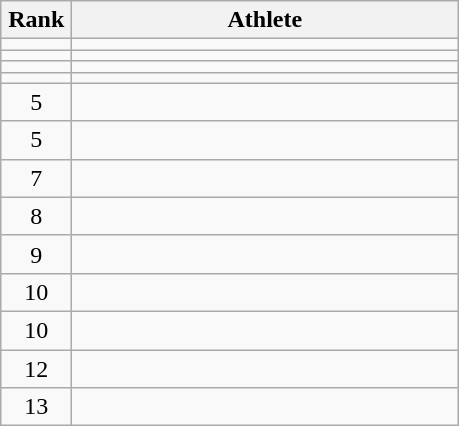<table class="wikitable" style="text-align: center;">
<tr>
<th width=40>Rank</th>
<th width=250>Athlete</th>
</tr>
<tr>
<td></td>
<td align="left"></td>
</tr>
<tr>
<td></td>
<td align="left"></td>
</tr>
<tr>
<td></td>
<td align="left"></td>
</tr>
<tr>
<td></td>
<td align="left"></td>
</tr>
<tr>
<td>5</td>
<td align="left"></td>
</tr>
<tr>
<td>5</td>
<td align="left"></td>
</tr>
<tr>
<td>7</td>
<td align="left"></td>
</tr>
<tr>
<td>8</td>
<td align="left"></td>
</tr>
<tr>
<td>9</td>
<td align="left"></td>
</tr>
<tr>
<td>10</td>
<td align="left"></td>
</tr>
<tr>
<td>10</td>
<td align="left"></td>
</tr>
<tr>
<td>12</td>
<td align="left"></td>
</tr>
<tr>
<td>13</td>
<td align="left"></td>
</tr>
</table>
